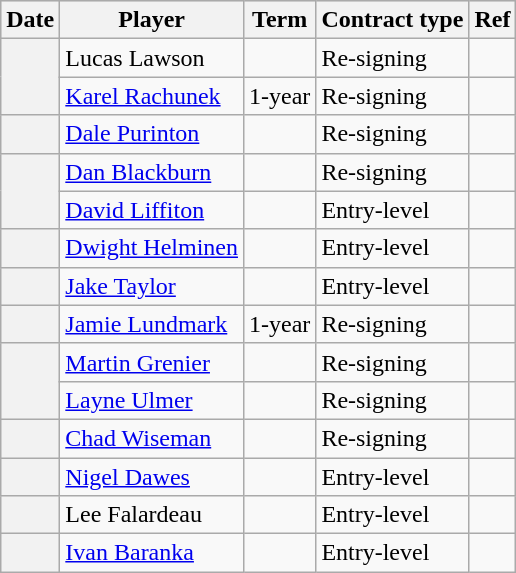<table class="wikitable plainrowheaders">
<tr style="background:#ddd; text-align:center;">
<th>Date</th>
<th>Player</th>
<th>Term</th>
<th>Contract type</th>
<th>Ref</th>
</tr>
<tr>
<th scope="row" rowspan=2></th>
<td>Lucas Lawson</td>
<td></td>
<td>Re-signing</td>
<td></td>
</tr>
<tr>
<td><a href='#'>Karel Rachunek</a></td>
<td>1-year</td>
<td>Re-signing</td>
<td></td>
</tr>
<tr>
<th scope="row"></th>
<td><a href='#'>Dale Purinton</a></td>
<td></td>
<td>Re-signing</td>
<td></td>
</tr>
<tr>
<th scope="row" rowspan=2></th>
<td><a href='#'>Dan Blackburn</a></td>
<td></td>
<td>Re-signing</td>
<td></td>
</tr>
<tr>
<td><a href='#'>David Liffiton</a></td>
<td></td>
<td>Entry-level</td>
<td></td>
</tr>
<tr>
<th scope="row"></th>
<td><a href='#'>Dwight Helminen</a></td>
<td></td>
<td>Entry-level</td>
<td></td>
</tr>
<tr>
<th scope="row"></th>
<td><a href='#'>Jake Taylor</a></td>
<td></td>
<td>Entry-level</td>
<td></td>
</tr>
<tr>
<th scope="row"></th>
<td><a href='#'>Jamie Lundmark</a></td>
<td>1-year</td>
<td>Re-signing</td>
<td></td>
</tr>
<tr>
<th scope="row" rowspan=2></th>
<td><a href='#'>Martin Grenier</a></td>
<td></td>
<td>Re-signing</td>
<td></td>
</tr>
<tr>
<td><a href='#'>Layne Ulmer</a></td>
<td></td>
<td>Re-signing</td>
<td></td>
</tr>
<tr>
<th scope="row"></th>
<td><a href='#'>Chad Wiseman</a></td>
<td></td>
<td>Re-signing</td>
<td></td>
</tr>
<tr>
<th scope="row"></th>
<td><a href='#'>Nigel Dawes</a></td>
<td></td>
<td>Entry-level</td>
<td></td>
</tr>
<tr>
<th scope="row"></th>
<td>Lee Falardeau</td>
<td></td>
<td>Entry-level</td>
<td></td>
</tr>
<tr>
<th scope="row"></th>
<td><a href='#'>Ivan Baranka</a></td>
<td></td>
<td>Entry-level</td>
<td></td>
</tr>
</table>
